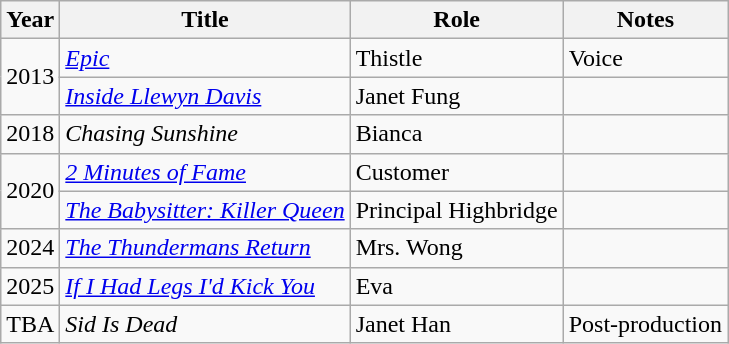<table class="wikitable sortable">
<tr>
<th>Year</th>
<th>Title</th>
<th>Role</th>
<th>Notes</th>
</tr>
<tr>
<td rowspan="2">2013</td>
<td><a href='#'><em>Epic</em></a></td>
<td>Thistle</td>
<td>Voice</td>
</tr>
<tr>
<td><em><a href='#'>Inside Llewyn Davis</a></em></td>
<td>Janet Fung</td>
<td></td>
</tr>
<tr>
<td>2018</td>
<td><em>Chasing Sunshine</em></td>
<td>Bianca</td>
<td></td>
</tr>
<tr>
<td rowspan="2">2020</td>
<td><em><a href='#'>2 Minutes of Fame</a></em></td>
<td>Customer</td>
<td></td>
</tr>
<tr>
<td><em><a href='#'>The Babysitter: Killer Queen</a></em></td>
<td>Principal Highbridge</td>
<td></td>
</tr>
<tr>
<td>2024</td>
<td><em><a href='#'>The Thundermans Return</a></em></td>
<td>Mrs. Wong</td>
<td></td>
</tr>
<tr>
<td>2025</td>
<td><em><a href='#'>If I Had Legs I'd Kick You</a></em></td>
<td>Eva</td>
<td></td>
</tr>
<tr>
<td>TBA</td>
<td><em>Sid Is Dead</em></td>
<td>Janet Han</td>
<td>Post-production</td>
</tr>
</table>
